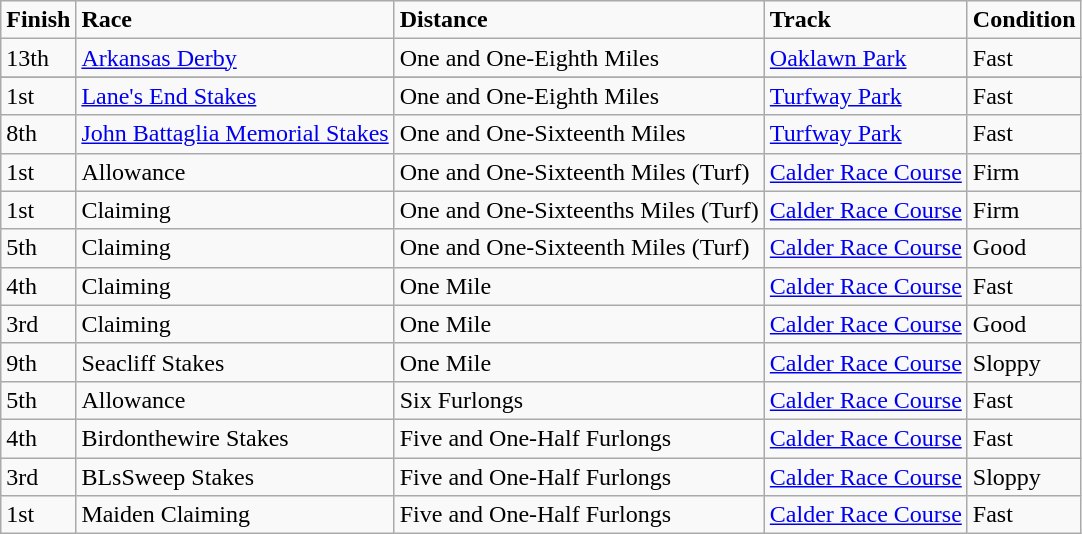<table class="wikitable">
<tr>
<td><strong>Finish</strong></td>
<td><strong>Race</strong></td>
<td><strong>Distance</strong></td>
<td><strong>Track</strong></td>
<td><strong>Condition</strong></td>
</tr>
<tr>
<td>13th</td>
<td><a href='#'>Arkansas Derby</a></td>
<td>One and One-Eighth Miles</td>
<td><a href='#'>Oaklawn Park</a></td>
<td>Fast</td>
</tr>
<tr>
</tr>
<tr>
<td>1st</td>
<td><a href='#'>Lane's End Stakes</a></td>
<td>One and One-Eighth Miles</td>
<td><a href='#'>Turfway Park</a></td>
<td>Fast</td>
</tr>
<tr>
<td>8th</td>
<td><a href='#'>John Battaglia Memorial Stakes</a></td>
<td>One and One-Sixteenth Miles</td>
<td><a href='#'>Turfway Park</a></td>
<td>Fast</td>
</tr>
<tr>
<td>1st</td>
<td>Allowance</td>
<td>One and One-Sixteenth Miles (Turf)</td>
<td><a href='#'>Calder Race Course</a></td>
<td>Firm</td>
</tr>
<tr>
<td>1st</td>
<td>Claiming</td>
<td>One and One-Sixteenths Miles (Turf)</td>
<td><a href='#'>Calder Race Course</a></td>
<td>Firm</td>
</tr>
<tr>
<td>5th</td>
<td>Claiming</td>
<td>One and One-Sixteenth Miles (Turf)</td>
<td><a href='#'>Calder Race Course</a></td>
<td>Good</td>
</tr>
<tr>
<td>4th</td>
<td>Claiming</td>
<td>One Mile</td>
<td><a href='#'>Calder Race Course</a></td>
<td>Fast</td>
</tr>
<tr>
<td>3rd</td>
<td>Claiming</td>
<td>One Mile</td>
<td><a href='#'>Calder Race Course</a></td>
<td>Good</td>
</tr>
<tr>
<td>9th</td>
<td>Seacliff Stakes</td>
<td>One Mile</td>
<td><a href='#'>Calder Race Course</a></td>
<td>Sloppy</td>
</tr>
<tr>
<td>5th</td>
<td>Allowance</td>
<td>Six Furlongs</td>
<td><a href='#'>Calder Race Course</a></td>
<td>Fast</td>
</tr>
<tr>
<td>4th</td>
<td>Birdonthewire Stakes</td>
<td>Five and One-Half Furlongs</td>
<td><a href='#'>Calder Race Course</a></td>
<td>Fast</td>
</tr>
<tr>
<td>3rd</td>
<td>BLsSweep Stakes</td>
<td>Five and One-Half Furlongs</td>
<td><a href='#'>Calder Race Course</a></td>
<td>Sloppy</td>
</tr>
<tr>
<td>1st</td>
<td>Maiden Claiming</td>
<td>Five and One-Half Furlongs</td>
<td><a href='#'>Calder Race Course</a></td>
<td>Fast</td>
</tr>
</table>
